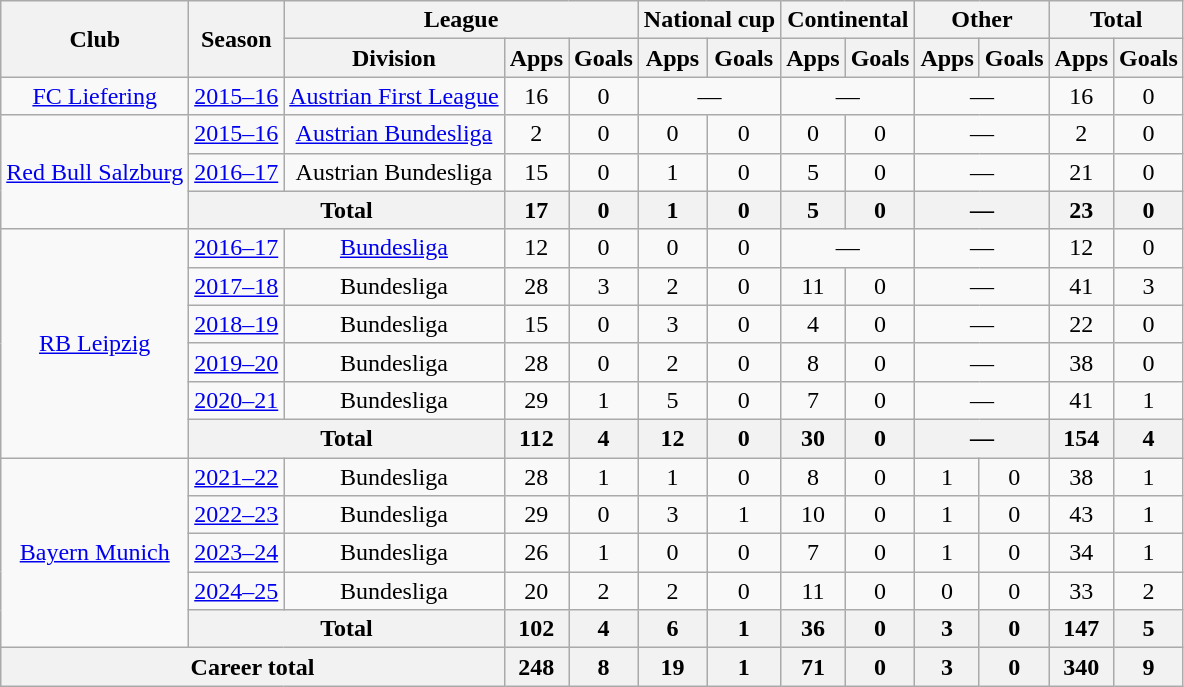<table class="wikitable" style="text-align: center;">
<tr>
<th rowspan="2">Club</th>
<th rowspan="2">Season</th>
<th colspan="3">League</th>
<th colspan="2">National cup</th>
<th colspan="2">Continental</th>
<th colspan="2">Other</th>
<th colspan="2">Total</th>
</tr>
<tr>
<th>Division</th>
<th>Apps</th>
<th>Goals</th>
<th>Apps</th>
<th>Goals</th>
<th>Apps</th>
<th>Goals</th>
<th>Apps</th>
<th>Goals</th>
<th>Apps</th>
<th>Goals</th>
</tr>
<tr>
<td><a href='#'>FC Liefering</a></td>
<td><a href='#'>2015–16</a></td>
<td><a href='#'>Austrian First League</a></td>
<td>16</td>
<td>0</td>
<td colspan="2">—</td>
<td colspan="2">—</td>
<td colspan="2">—</td>
<td>16</td>
<td>0</td>
</tr>
<tr>
<td rowspan="3"><a href='#'>Red Bull Salzburg</a></td>
<td><a href='#'>2015–16</a></td>
<td><a href='#'>Austrian Bundesliga</a></td>
<td>2</td>
<td>0</td>
<td>0</td>
<td>0</td>
<td>0</td>
<td>0</td>
<td colspan="2">—</td>
<td>2</td>
<td>0</td>
</tr>
<tr>
<td><a href='#'>2016–17</a></td>
<td>Austrian Bundesliga</td>
<td>15</td>
<td>0</td>
<td>1</td>
<td>0</td>
<td>5</td>
<td>0</td>
<td colspan="2">—</td>
<td>21</td>
<td>0</td>
</tr>
<tr>
<th colspan="2">Total</th>
<th>17</th>
<th>0</th>
<th>1</th>
<th>0</th>
<th>5</th>
<th>0</th>
<th colspan="2">—</th>
<th>23</th>
<th>0</th>
</tr>
<tr>
<td rowspan="6"><a href='#'>RB Leipzig</a></td>
<td><a href='#'>2016–17</a></td>
<td><a href='#'>Bundesliga</a></td>
<td>12</td>
<td>0</td>
<td>0</td>
<td>0</td>
<td colspan="2">—</td>
<td colspan="2">—</td>
<td>12</td>
<td>0</td>
</tr>
<tr>
<td><a href='#'>2017–18</a></td>
<td>Bundesliga</td>
<td>28</td>
<td>3</td>
<td>2</td>
<td>0</td>
<td>11</td>
<td>0</td>
<td colspan="2">—</td>
<td>41</td>
<td>3</td>
</tr>
<tr>
<td><a href='#'>2018–19</a></td>
<td>Bundesliga</td>
<td>15</td>
<td>0</td>
<td>3</td>
<td>0</td>
<td>4</td>
<td>0</td>
<td colspan="2">—</td>
<td>22</td>
<td>0</td>
</tr>
<tr>
<td><a href='#'>2019–20</a></td>
<td>Bundesliga</td>
<td>28</td>
<td>0</td>
<td>2</td>
<td>0</td>
<td>8</td>
<td>0</td>
<td colspan="2">—</td>
<td>38</td>
<td>0</td>
</tr>
<tr>
<td><a href='#'>2020–21</a></td>
<td>Bundesliga</td>
<td>29</td>
<td>1</td>
<td>5</td>
<td>0</td>
<td>7</td>
<td>0</td>
<td colspan="2">—</td>
<td>41</td>
<td>1</td>
</tr>
<tr>
<th colspan="2">Total</th>
<th>112</th>
<th>4</th>
<th>12</th>
<th>0</th>
<th>30</th>
<th>0</th>
<th colspan="2">—</th>
<th>154</th>
<th>4</th>
</tr>
<tr>
<td rowspan="5"><a href='#'>Bayern Munich</a></td>
<td><a href='#'>2021–22</a></td>
<td>Bundesliga</td>
<td>28</td>
<td>1</td>
<td>1</td>
<td>0</td>
<td>8</td>
<td>0</td>
<td>1</td>
<td>0</td>
<td>38</td>
<td>1</td>
</tr>
<tr>
<td><a href='#'>2022–23</a></td>
<td>Bundesliga</td>
<td>29</td>
<td>0</td>
<td>3</td>
<td>1</td>
<td>10</td>
<td>0</td>
<td>1</td>
<td>0</td>
<td>43</td>
<td>1</td>
</tr>
<tr>
<td><a href='#'>2023–24</a></td>
<td>Bundesliga</td>
<td>26</td>
<td>1</td>
<td>0</td>
<td>0</td>
<td>7</td>
<td>0</td>
<td>1</td>
<td>0</td>
<td>34</td>
<td>1</td>
</tr>
<tr>
<td><a href='#'>2024–25</a></td>
<td>Bundesliga</td>
<td>20</td>
<td>2</td>
<td>2</td>
<td>0</td>
<td>11</td>
<td>0</td>
<td>0</td>
<td>0</td>
<td>33</td>
<td>2</td>
</tr>
<tr>
<th colspan="2">Total</th>
<th>102</th>
<th>4</th>
<th>6</th>
<th>1</th>
<th>36</th>
<th>0</th>
<th>3</th>
<th>0</th>
<th>147</th>
<th>5</th>
</tr>
<tr>
<th colspan="3">Career total</th>
<th>248</th>
<th>8</th>
<th>19</th>
<th>1</th>
<th>71</th>
<th>0</th>
<th>3</th>
<th>0</th>
<th>340</th>
<th>9</th>
</tr>
</table>
